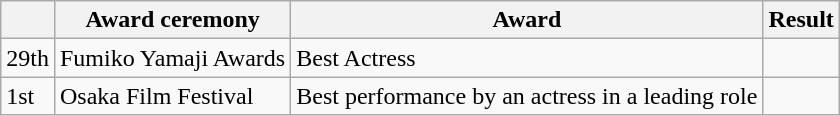<table class="wikitable">
<tr>
<th></th>
<th>Award ceremony</th>
<th>Award</th>
<th>Result</th>
</tr>
<tr>
<td>29th</td>
<td>Fumiko Yamaji Awards</td>
<td>Best Actress</td>
<td></td>
</tr>
<tr>
<td>1st</td>
<td>Osaka Film Festival</td>
<td>Best performance by an actress in a leading role</td>
<td></td>
</tr>
</table>
